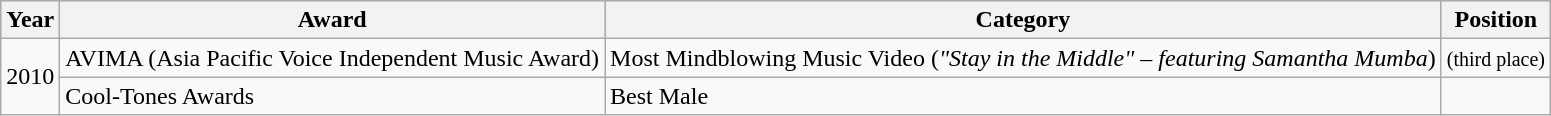<table class="wikitable">
<tr style="background:#ccc; text-align:center;">
<th>Year</th>
<th>Award</th>
<th>Category</th>
<th>Position</th>
</tr>
<tr>
<td rowspan="2">2010</td>
<td>AVIMA (Asia Pacific Voice Independent Music Award)</td>
<td>Most Mindblowing Music Video (<em>"Stay in the Middle" – featuring Samantha Mumba</em>)</td>
<td> <small>(third place)</small></td>
</tr>
<tr>
<td>Cool-Tones Awards</td>
<td>Best Male</td>
<td></td>
</tr>
</table>
